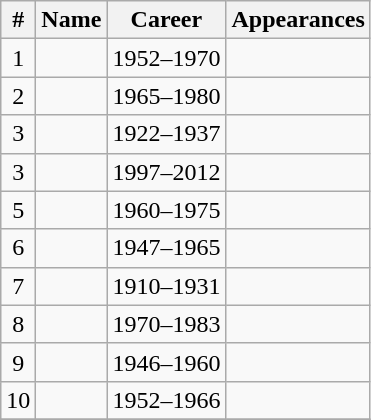<table class="wikitable sortable" style="text-align: center;">
<tr>
<th>#</th>
<th>Name</th>
<th>Career</th>
<th>Appearances</th>
</tr>
<tr>
<td>1</td>
<td style="text-align:left;"> </td>
<td>1952–1970</td>
<td></td>
</tr>
<tr>
<td>2</td>
<td style="text-align:left;"> </td>
<td>1965–1980</td>
<td></td>
</tr>
<tr>
<td>3</td>
<td style="text-align:left;"> </td>
<td>1922–1937</td>
<td></td>
</tr>
<tr>
<td>3</td>
<td style="text-align:left;"> </td>
<td>1997–2012</td>
<td></td>
</tr>
<tr>
<td>5</td>
<td style="text-align:left;"> </td>
<td>1960–1975</td>
<td></td>
</tr>
<tr>
<td>6</td>
<td style="text-align:left;"> </td>
<td>1947–1965</td>
<td></td>
</tr>
<tr>
<td>7</td>
<td style="text-align:left;"> </td>
<td>1910–1931</td>
<td></td>
</tr>
<tr>
<td>8</td>
<td style="text-align:left;"> </td>
<td>1970–1983</td>
<td></td>
</tr>
<tr>
<td>9</td>
<td style="text-align:left;"> </td>
<td>1946–1960</td>
<td></td>
</tr>
<tr>
<td>10</td>
<td style="text-align:left;"> </td>
<td>1952–1966</td>
<td></td>
</tr>
<tr>
</tr>
</table>
